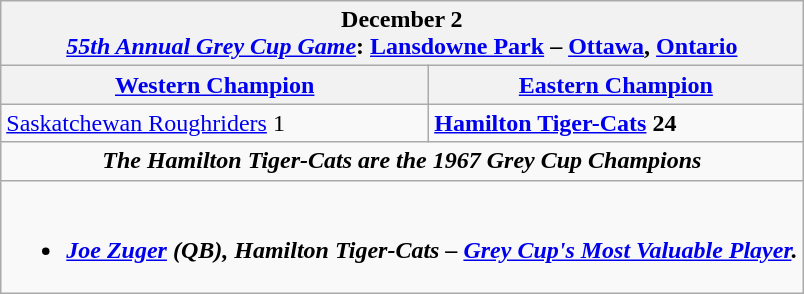<table class="wikitable" valign="top">
<tr>
<th colspan="2">December 2<br><a href='#'><em>55th Annual Grey Cup Game</em></a>: <a href='#'>Lansdowne Park</a> – <a href='#'>Ottawa</a>, <a href='#'>Ontario</a></th>
</tr>
<tr>
<th><a href='#'>Western Champion</a></th>
<th><a href='#'>Eastern Champion</a></th>
</tr>
<tr>
<td><a href='#'>Saskatchewan Roughriders</a> 1</td>
<td><strong><a href='#'>Hamilton Tiger-Cats</a> 24</strong></td>
</tr>
<tr>
<td colspan="2" align="center"><strong><em>The Hamilton Tiger-Cats are the 1967 Grey Cup Champions</em></strong></td>
</tr>
<tr>
<td colspan="2" align="center"><br><ul><li><strong><em><a href='#'>Joe Zuger</a> (QB), Hamilton Tiger-Cats – <a href='#'>Grey Cup's Most Valuable Player</a>.</em></strong></li></ul></td>
</tr>
</table>
